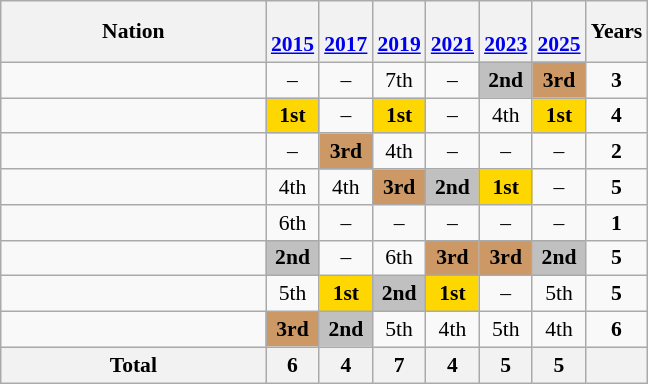<table class="wikitable" style="text-align:center; font-size:90%">
<tr>
<th width=170>Nation</th>
<th><br><a href='#'>2015</a></th>
<th><br><a href='#'>2017</a></th>
<th><br><a href='#'>2019</a></th>
<th><br><a href='#'>2021</a></th>
<th><br><a href='#'>2023</a></th>
<th><br><a href='#'>2025</a></th>
<th>Years</th>
</tr>
<tr>
<td align=left></td>
<td>–</td>
<td>–</td>
<td>7th</td>
<td>–</td>
<td bgcolor=silver><strong>2nd</strong></td>
<td bgcolor=#cc9966><strong>3rd</strong></td>
<td><strong>3</strong></td>
</tr>
<tr>
<td align=left></td>
<td bgcolor=gold><strong>1st</strong></td>
<td>–</td>
<td bgcolor=gold><strong>1st</strong></td>
<td>–</td>
<td>4th</td>
<td bgcolor=gold><strong>1st</strong></td>
<td><strong>4</strong></td>
</tr>
<tr>
<td align=left></td>
<td>–</td>
<td bgcolor=#cc9966><strong>3rd</strong></td>
<td>4th</td>
<td>–</td>
<td>–</td>
<td>–</td>
<td><strong>2</strong></td>
</tr>
<tr>
<td align=left></td>
<td>4th</td>
<td>4th</td>
<td bgcolor=#cc9966><strong>3rd</strong></td>
<td bgcolor=silver><strong>2nd</strong></td>
<td bgcolor=gold><strong>1st</strong></td>
<td>–</td>
<td><strong>5</strong></td>
</tr>
<tr>
<td align=left></td>
<td>6th</td>
<td>–</td>
<td>–</td>
<td>–</td>
<td>–</td>
<td>–</td>
<td><strong>1</strong></td>
</tr>
<tr>
<td align=left></td>
<td bgcolor=silver><strong>2nd</strong></td>
<td>–</td>
<td>6th</td>
<td bgcolor=#cc9966><strong>3rd</strong></td>
<td bgcolor=#cc9966><strong>3rd</strong></td>
<td bgcolor=silver><strong>2nd</strong></td>
<td><strong>5</strong></td>
</tr>
<tr>
<td align=left></td>
<td>5th</td>
<td bgcolor=gold><strong>1st</strong></td>
<td bgcolor=silver><strong>2nd</strong></td>
<td bgcolor=gold><strong>1st</strong></td>
<td>–</td>
<td>5th</td>
<td><strong>5</strong></td>
</tr>
<tr>
<td align=left></td>
<td bgcolor=#cc9966><strong>3rd</strong></td>
<td bgcolor=silver><strong>2nd</strong></td>
<td>5th</td>
<td>4th</td>
<td>5th</td>
<td>4th</td>
<td><strong>6</strong></td>
</tr>
<tr>
<th>Total</th>
<th>6</th>
<th>4</th>
<th>7</th>
<th>4</th>
<th>5</th>
<th>5</th>
<th></th>
</tr>
</table>
